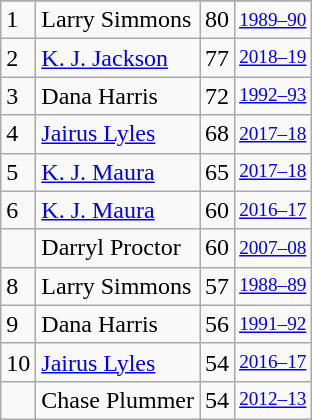<table class="wikitable">
<tr>
</tr>
<tr>
<td>1</td>
<td>Larry Simmons</td>
<td>80</td>
<td style="font-size:80%;"><a href='#'>1989–90</a></td>
</tr>
<tr>
<td>2</td>
<td><a href='#'>K. J. Jackson</a></td>
<td>77</td>
<td style="font-size:80%;"><a href='#'>2018–19</a></td>
</tr>
<tr>
<td>3</td>
<td>Dana Harris</td>
<td>72</td>
<td style="font-size:80%;"><a href='#'>1992–93</a></td>
</tr>
<tr>
<td>4</td>
<td><a href='#'>Jairus Lyles</a></td>
<td>68</td>
<td style="font-size:80%;"><a href='#'>2017–18</a></td>
</tr>
<tr>
<td>5</td>
<td><a href='#'>K. J. Maura</a></td>
<td>65</td>
<td style="font-size:80%;"><a href='#'>2017–18</a></td>
</tr>
<tr>
<td>6</td>
<td><a href='#'>K. J. Maura</a></td>
<td>60</td>
<td style="font-size:80%;"><a href='#'>2016–17</a></td>
</tr>
<tr>
<td></td>
<td>Darryl Proctor</td>
<td>60</td>
<td style="font-size:80%;"><a href='#'>2007–08</a></td>
</tr>
<tr>
<td>8</td>
<td>Larry Simmons</td>
<td>57</td>
<td style="font-size:80%;"><a href='#'>1988–89</a></td>
</tr>
<tr>
<td>9</td>
<td>Dana Harris</td>
<td>56</td>
<td style="font-size:80%;"><a href='#'>1991–92</a></td>
</tr>
<tr>
<td>10</td>
<td><a href='#'>Jairus Lyles</a></td>
<td>54</td>
<td style="font-size:80%;"><a href='#'>2016–17</a></td>
</tr>
<tr>
<td></td>
<td>Chase Plummer</td>
<td>54</td>
<td style="font-size:80%;"><a href='#'>2012–13</a></td>
</tr>
</table>
